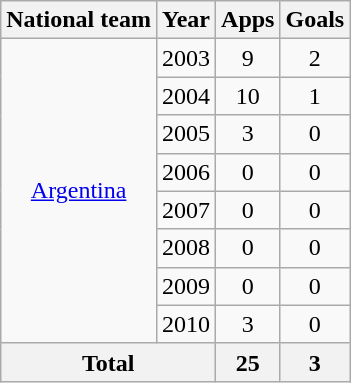<table class="wikitable" style="text-align:center">
<tr>
<th>National team</th>
<th>Year</th>
<th>Apps</th>
<th>Goals</th>
</tr>
<tr>
<td rowspan="8"><a href='#'>Argentina</a></td>
<td>2003</td>
<td>9</td>
<td>2</td>
</tr>
<tr>
<td>2004</td>
<td>10</td>
<td>1</td>
</tr>
<tr>
<td>2005</td>
<td>3</td>
<td>0</td>
</tr>
<tr>
<td>2006</td>
<td>0</td>
<td>0</td>
</tr>
<tr>
<td>2007</td>
<td>0</td>
<td>0</td>
</tr>
<tr>
<td>2008</td>
<td>0</td>
<td>0</td>
</tr>
<tr>
<td>2009</td>
<td>0</td>
<td>0</td>
</tr>
<tr>
<td>2010</td>
<td>3</td>
<td>0</td>
</tr>
<tr>
<th colspan="2">Total</th>
<th>25</th>
<th>3</th>
</tr>
</table>
